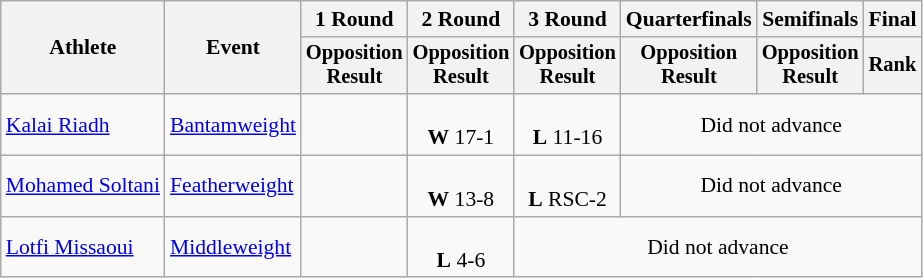<table class="wikitable" style="font-size:90%">
<tr>
<th rowspan="2">Athlete</th>
<th rowspan="2">Event</th>
<th>1 Round</th>
<th>2 Round</th>
<th>3 Round</th>
<th>Quarterfinals</th>
<th>Semifinals</th>
<th colspan=2>Final</th>
</tr>
<tr style="font-size:95%">
<th>Opposition<br>Result</th>
<th>Opposition<br>Result</th>
<th>Opposition<br>Result</th>
<th>Opposition<br>Result</th>
<th>Opposition<br>Result</th>
<th colspan=2>Rank</th>
</tr>
<tr align=center>
<td align=left><a href='#'>Kalai Riadh</a></td>
<td align=left><a href='#'>Bantamweight</a></td>
<td></td>
<td><br><strong>W</strong> 17-1</td>
<td><br><strong>L</strong> 11-16</td>
<td colspan=6>Did not advance</td>
</tr>
<tr align=center>
<td align=left><a href='#'>Mohamed Soltani</a></td>
<td align=left><a href='#'>Featherweight</a></td>
<td></td>
<td><br><strong>W</strong> 13-8</td>
<td><br><strong>L</strong> RSC-2</td>
<td colspan=4>Did not advance</td>
</tr>
<tr align=center>
<td align=left><a href='#'>Lotfi Missaoui</a></td>
<td align=left><a href='#'>Middleweight</a></td>
<td></td>
<td><br><strong>L</strong> 4-6</td>
<td colspan=6>Did not advance</td>
</tr>
</table>
